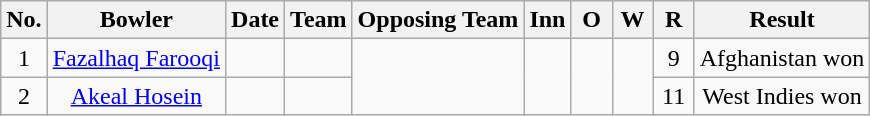<table class="wikitable sortable">
<tr align=center>
<th>No.</th>
<th>Bowler</th>
<th>Date</th>
<th>Team</th>
<th>Opposing Team</th>
<th scope="col" style="width:20px;">Inn</th>
<th scope="col" style="width:20px;">O</th>
<th scope="col" style="width:20px;">W</th>
<th scope="col" style="width:20px;">R</th>
<th>Result</th>
</tr>
<tr align=center>
<td>1</td>
<td><a href='#'>Fazalhaq Farooqi</a></td>
<td></td>
<td></td>
<td rowspan="2"></td>
<td rowspan="2"></td>
<td rowspan="2"></td>
<td rowspan="2"></td>
<td>9</td>
<td>Afghanistan won</td>
</tr>
<tr align=center>
<td>2</td>
<td><a href='#'>Akeal Hosein</a></td>
<td></td>
<td></td>
<td>11</td>
<td>West Indies won</td>
</tr>
</table>
